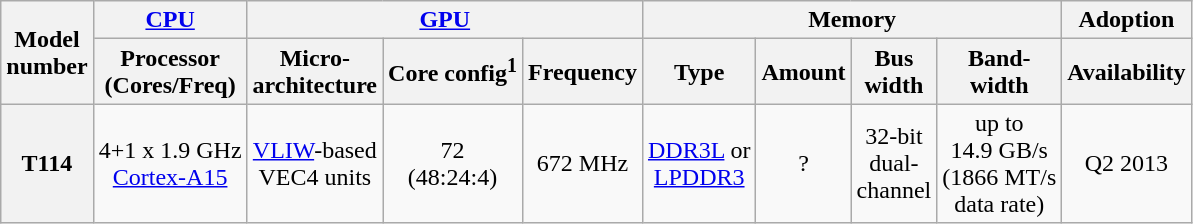<table class="wikitable" style="text-align:center;">
<tr>
<th rowspan=2>Model<br>number</th>
<th><a href='#'>CPU</a></th>
<th colspan=3><a href='#'>GPU</a></th>
<th colspan=4>Memory</th>
<th>Adoption</th>
</tr>
<tr>
<th>Processor<br>(Cores/Freq)</th>
<th>Micro-<br>architecture</th>
<th>Core config<sup>1</sup></th>
<th>Frequency</th>
<th>Type</th>
<th>Amount</th>
<th>Bus<br>width</th>
<th>Band-<br>width</th>
<th>Availability</th>
</tr>
<tr>
<th>T114</th>
<td>4+1 x 1.9 GHz <br><a href='#'>Cortex-A15</a> </td>
<td><a href='#'>VLIW</a>-based <br>VEC4 units</td>
<td>72<br>(48:24:4)</td>
<td>672 MHz</td>
<td><a href='#'>DDR3L</a> or <br><a href='#'>LPDDR3</a></td>
<td>?</td>
<td>32-bit <br>dual-<br>channel</td>
<td>up to <br>14.9 GB/s <br>(1866 MT/s <br>data rate)</td>
<td>Q2 2013</td>
</tr>
</table>
